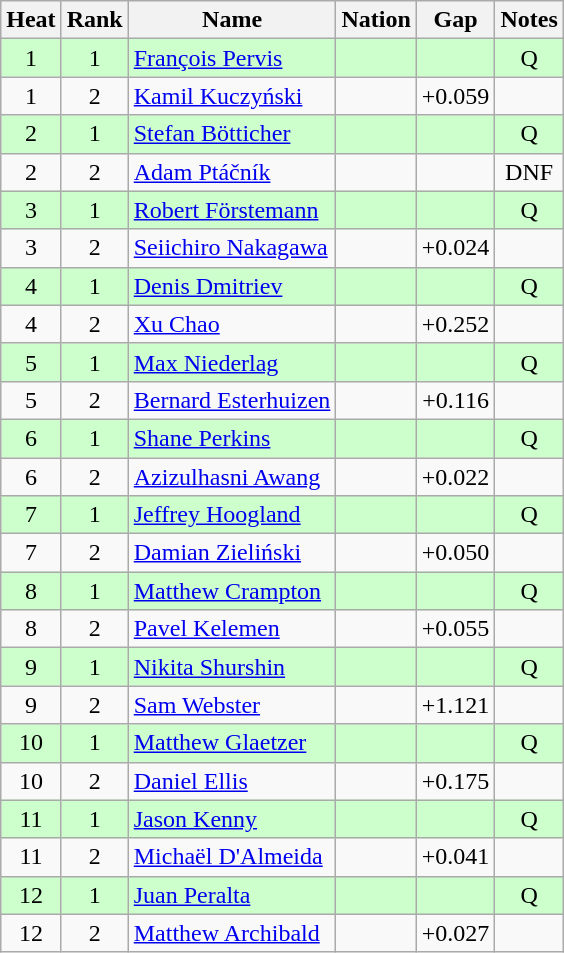<table class="wikitable sortable" style="text-align:center">
<tr>
<th>Heat</th>
<th>Rank</th>
<th>Name</th>
<th>Nation</th>
<th>Gap</th>
<th>Notes</th>
</tr>
<tr bgcolor=ccffcc>
<td>1</td>
<td>1</td>
<td align=left><a href='#'>François Pervis</a></td>
<td align=left></td>
<td></td>
<td>Q</td>
</tr>
<tr>
<td>1</td>
<td>2</td>
<td align=left><a href='#'>Kamil Kuczyński</a></td>
<td align=left></td>
<td>+0.059</td>
<td></td>
</tr>
<tr bgcolor=ccffcc>
<td>2</td>
<td>1</td>
<td align=left><a href='#'>Stefan Bötticher</a></td>
<td align=left></td>
<td></td>
<td>Q</td>
</tr>
<tr>
<td>2</td>
<td>2</td>
<td align=left><a href='#'>Adam Ptáčník</a></td>
<td align=left></td>
<td></td>
<td>DNF</td>
</tr>
<tr bgcolor=ccffcc>
<td>3</td>
<td>1</td>
<td align=left><a href='#'>Robert Förstemann</a></td>
<td align=left></td>
<td></td>
<td>Q</td>
</tr>
<tr>
<td>3</td>
<td>2</td>
<td align=left><a href='#'>Seiichiro Nakagawa</a></td>
<td align=left></td>
<td>+0.024</td>
<td></td>
</tr>
<tr bgcolor=ccffcc>
<td>4</td>
<td>1</td>
<td align=left><a href='#'>Denis Dmitriev</a></td>
<td align=left></td>
<td></td>
<td>Q</td>
</tr>
<tr>
<td>4</td>
<td>2</td>
<td align=left><a href='#'>Xu Chao</a></td>
<td align=left></td>
<td>+0.252</td>
<td></td>
</tr>
<tr bgcolor=ccffcc>
<td>5</td>
<td>1</td>
<td align=left><a href='#'>Max Niederlag</a></td>
<td align=left></td>
<td></td>
<td>Q</td>
</tr>
<tr>
<td>5</td>
<td>2</td>
<td align=left><a href='#'>Bernard Esterhuizen</a></td>
<td align=left></td>
<td>+0.116</td>
<td></td>
</tr>
<tr bgcolor=ccffcc>
<td>6</td>
<td>1</td>
<td align=left><a href='#'>Shane Perkins</a></td>
<td align=left></td>
<td></td>
<td>Q</td>
</tr>
<tr>
<td>6</td>
<td>2</td>
<td align=left><a href='#'>Azizulhasni Awang</a></td>
<td align=left></td>
<td>+0.022</td>
<td></td>
</tr>
<tr bgcolor=ccffcc>
<td>7</td>
<td>1</td>
<td align=left><a href='#'>Jeffrey Hoogland</a></td>
<td align=left></td>
<td></td>
<td>Q</td>
</tr>
<tr>
<td>7</td>
<td>2</td>
<td align=left><a href='#'>Damian Zieliński</a></td>
<td align=left></td>
<td>+0.050</td>
<td></td>
</tr>
<tr bgcolor=ccffcc>
<td>8</td>
<td>1</td>
<td align=left><a href='#'>Matthew Crampton</a></td>
<td align=left></td>
<td></td>
<td>Q</td>
</tr>
<tr>
<td>8</td>
<td>2</td>
<td align=left><a href='#'>Pavel Kelemen</a></td>
<td align=left></td>
<td>+0.055</td>
<td></td>
</tr>
<tr bgcolor=ccffcc>
<td>9</td>
<td>1</td>
<td align=left><a href='#'>Nikita Shurshin</a></td>
<td align=left></td>
<td></td>
<td>Q</td>
</tr>
<tr>
<td>9</td>
<td>2</td>
<td align=left><a href='#'>Sam Webster</a></td>
<td align=left></td>
<td>+1.121</td>
<td></td>
</tr>
<tr bgcolor=ccffcc>
<td>10</td>
<td>1</td>
<td align=left><a href='#'>Matthew Glaetzer</a></td>
<td align=left></td>
<td></td>
<td>Q</td>
</tr>
<tr>
<td>10</td>
<td>2</td>
<td align=left><a href='#'>Daniel Ellis</a></td>
<td align=left></td>
<td>+0.175</td>
<td></td>
</tr>
<tr bgcolor=ccffcc>
<td>11</td>
<td>1</td>
<td align=left><a href='#'>Jason Kenny</a></td>
<td align=left></td>
<td></td>
<td>Q</td>
</tr>
<tr>
<td>11</td>
<td>2</td>
<td align=left><a href='#'>Michaël D'Almeida</a></td>
<td align=left></td>
<td>+0.041</td>
<td></td>
</tr>
<tr bgcolor=ccffcc>
<td>12</td>
<td>1</td>
<td align=left><a href='#'>Juan Peralta</a></td>
<td align=left></td>
<td></td>
<td>Q</td>
</tr>
<tr>
<td>12</td>
<td>2</td>
<td align=left><a href='#'>Matthew Archibald</a></td>
<td align=left></td>
<td>+0.027</td>
<td></td>
</tr>
</table>
